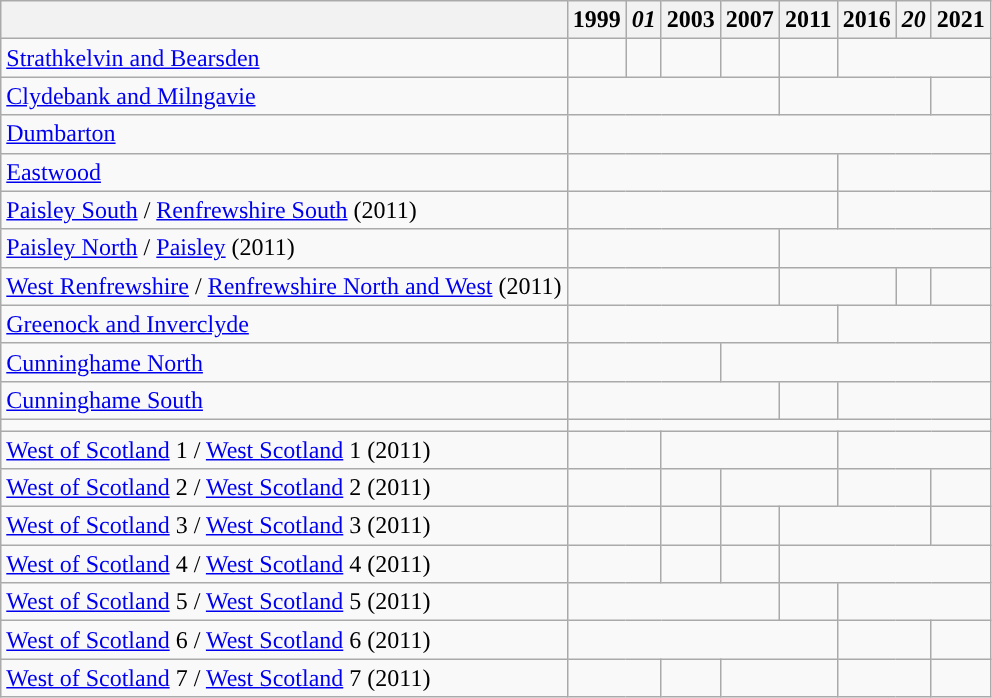<table class="wikitable">
<tr>
<th></th>
<th>1999</th>
<th><em>01</em></th>
<th>2003</th>
<th>2007</th>
<th>2011</th>
<th>2016</th>
<th><em>20</em></th>
<th>2021</th>
</tr>
<tr>
<td><a href='#'>Strathkelvin and Bearsden</a></td>
<td><a href='#'></a></td>
<td><a href='#'></a></td>
<td><a href='#'></a></td>
<td><a href='#'></a></td>
<td><a href='#'></a></td>
<td colspan="3"><a href='#'></a></td>
</tr>
<tr>
<td><a href='#'>Clydebank and Milngavie</a></td>
<td colspan="4"><a href='#'></a></td>
<td colspan="3"><a href='#'></a></td>
<td><a href='#'></a></td>
</tr>
<tr>
<td><a href='#'>Dumbarton</a></td>
<td colspan="8"><a href='#'></a></td>
</tr>
<tr>
<td><a href='#'>Eastwood</a></td>
<td colspan="5"><a href='#'></a></td>
<td colspan="3"><a href='#'></a></td>
</tr>
<tr>
<td><a href='#'>Paisley South</a> / <a href='#'>Renfrewshire South</a> (2011)</td>
<td colspan="5"><a href='#'></a></td>
<td colspan="3"><a href='#'></a></td>
</tr>
<tr>
<td><a href='#'>Paisley North</a> / <a href='#'>Paisley</a> (2011)</td>
<td colspan="4"><a href='#'></a></td>
<td colspan="4"><a href='#'></a></td>
</tr>
<tr>
<td><a href='#'>West Renfrewshire</a> / <a href='#'>Renfrewshire North and West</a> (2011)</td>
<td colspan="4"><a href='#'></a></td>
<td colspan="2"><a href='#'></a></td>
<td><a href='#'></a></td>
<td><a href='#'></a></td>
</tr>
<tr>
<td><a href='#'>Greenock and Inverclyde</a></td>
<td colspan="5"><a href='#'></a></td>
<td colspan="3"><a href='#'></a></td>
</tr>
<tr>
<td><a href='#'>Cunninghame North</a></td>
<td colspan="3"><a href='#'></a></td>
<td colspan="5"><a href='#'></a></td>
</tr>
<tr>
<td><a href='#'>Cunninghame South</a></td>
<td colspan="4"></td>
<td><a href='#'></a></td>
<td colspan="3"><a href='#'></a></td>
</tr>
<tr>
<td></td>
<td colspan="8"></td>
</tr>
<tr>
<td><a href='#'>West of Scotland</a> 1 / <a href='#'>West Scotland</a> 1 (2011)</td>
<td colspan="2"><a href='#'></a></td>
<td colspan="3"><a href='#'></a></td>
<td colspan="3"><a href='#'></a></td>
</tr>
<tr>
<td><a href='#'>West of Scotland</a> 2 / <a href='#'>West Scotland</a> 2 (2011)</td>
<td colspan="2"><a href='#'></a></td>
<td><a href='#'></a></td>
<td colspan="2"><a href='#'></a></td>
<td colspan="2"><a href='#'></a></td>
<td><a href='#'></a></td>
</tr>
<tr>
<td><a href='#'>West of Scotland</a> 3 / <a href='#'>West Scotland</a> 3 (2011)</td>
<td colspan="2"><a href='#'></a></td>
<td><a href='#'></a></td>
<td><a href='#'></a></td>
<td colspan="3"><a href='#'></a></td>
<td><a href='#'></a></td>
</tr>
<tr>
<td><a href='#'>West of Scotland</a> 4 / <a href='#'>West Scotland</a> 4 (2011)</td>
<td colspan="2"><a href='#'></a></td>
<td><a href='#'></a></td>
<td><a href='#'></a></td>
<td colspan="4"><a href='#'></a></td>
</tr>
<tr>
<td><a href='#'>West of Scotland</a> 5 / <a href='#'>West Scotland</a> 5 (2011)</td>
<td colspan="4"><a href='#'></a></td>
<td><a href='#'></a></td>
<td colspan="3"><a href='#'></a></td>
</tr>
<tr>
<td><a href='#'>West of Scotland</a> 6 / <a href='#'>West Scotland</a> 6 (2011)</td>
<td colspan="5"><a href='#'></a></td>
<td colspan="2"><a href='#'></a></td>
<td><a href='#'></a></td>
</tr>
<tr>
<td><a href='#'>West of Scotland</a> 7 / <a href='#'>West Scotland</a> 7 (2011)</td>
<td colspan="2"><a href='#'></a></td>
<td><a href='#'></a></td>
<td colspan="2"><a href='#'></a></td>
<td colspan="2"><a href='#'></a></td>
<td><a href='#'></a></td>
</tr>
</table>
